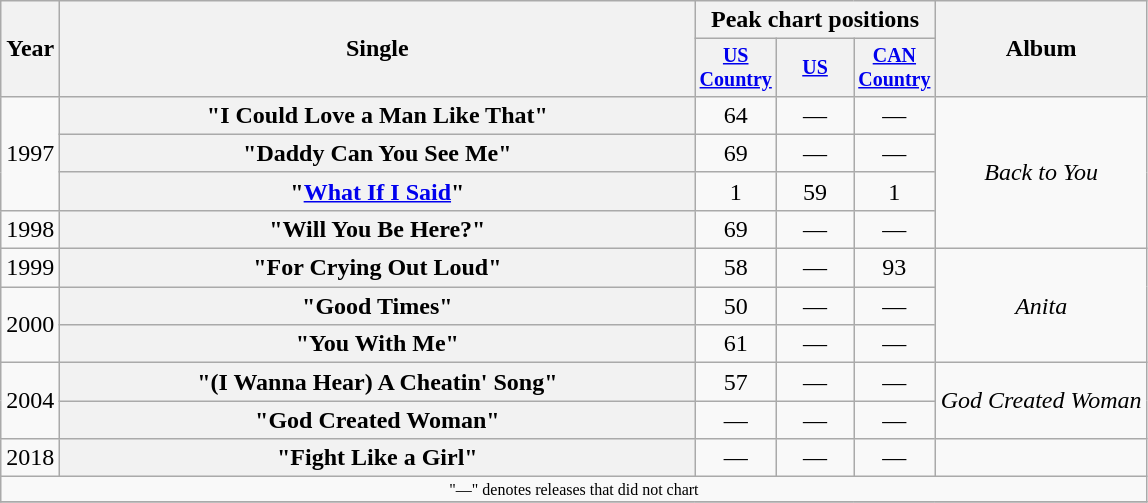<table class="wikitable plainrowheaders" style="text-align:center;">
<tr>
<th rowspan="2">Year</th>
<th rowspan="2" style="width:26em;">Single</th>
<th colspan="3">Peak chart positions</th>
<th rowspan="2">Album</th>
</tr>
<tr style="font-size:smaller;">
<th width="45"><a href='#'>US Country</a><br></th>
<th width="45"><a href='#'>US</a><br></th>
<th width="45"><a href='#'>CAN Country</a><br></th>
</tr>
<tr>
<td rowspan="3">1997</td>
<th scope="row">"I Could Love a Man Like That"</th>
<td>64</td>
<td>—</td>
<td>—</td>
<td rowspan="4"><em>Back to You</em></td>
</tr>
<tr>
<th scope="row">"Daddy Can You See Me"</th>
<td>69</td>
<td>—</td>
<td>—</td>
</tr>
<tr>
<th scope="row">"<a href='#'>What If I Said</a>" </th>
<td>1</td>
<td>59</td>
<td>1</td>
</tr>
<tr>
<td>1998</td>
<th scope="row">"Will You Be Here?"</th>
<td>69</td>
<td>—</td>
<td>—</td>
</tr>
<tr>
<td>1999</td>
<th scope="row">"For Crying Out Loud"</th>
<td>58</td>
<td>—</td>
<td>93</td>
<td rowspan="3"><em>Anita</em></td>
</tr>
<tr>
<td rowspan="2">2000</td>
<th scope="row">"Good Times"</th>
<td>50</td>
<td>—</td>
<td>—</td>
</tr>
<tr>
<th scope="row">"You With Me"</th>
<td>61</td>
<td>—</td>
<td>—</td>
</tr>
<tr>
<td rowspan="2">2004</td>
<th scope="row">"(I Wanna Hear) A Cheatin' Song" </th>
<td>57</td>
<td>—</td>
<td>—</td>
<td rowspan="2"><em>God Created Woman</em> </td>
</tr>
<tr>
<th scope="row">"God Created Woman"</th>
<td>—</td>
<td>—</td>
<td>—</td>
</tr>
<tr>
<td>2018</td>
<th scope="row">"Fight Like a Girl"</th>
<td>—</td>
<td>—</td>
<td>—</td>
<td></td>
</tr>
<tr>
<td colspan="6" style="font-size:8pt">"—" denotes releases that did not chart</td>
</tr>
<tr>
</tr>
</table>
